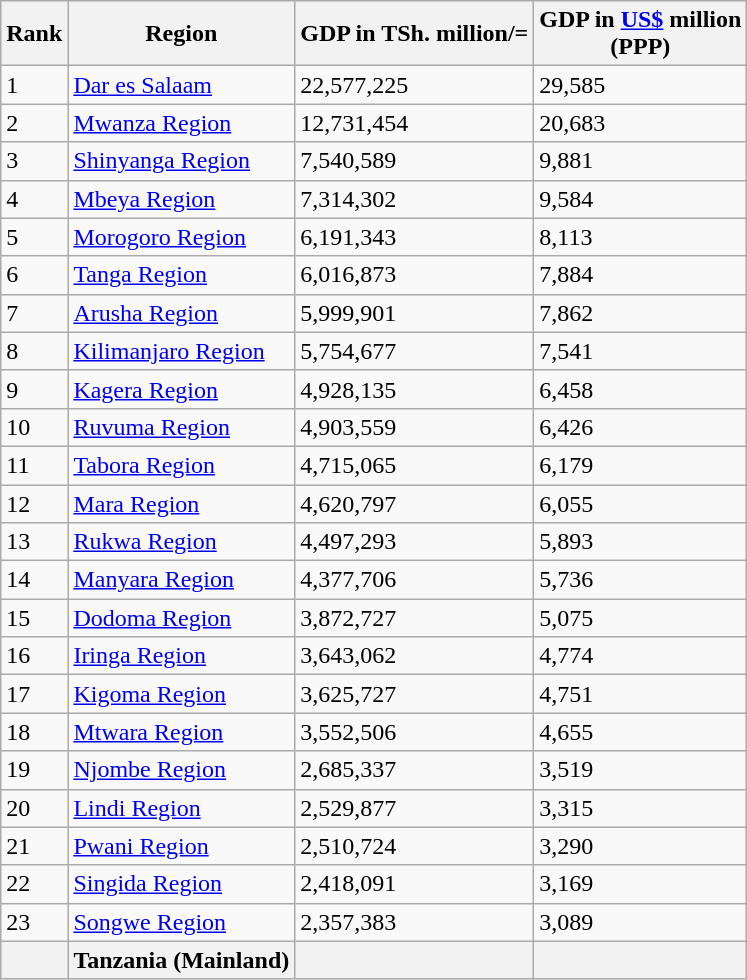<table class="wikitable sortable">
<tr>
<th>Rank</th>
<th>Region</th>
<th>GDP in TSh. million/=</th>
<th>GDP in <a href='#'>US$</a> million <br>(PPP)</th>
</tr>
<tr>
<td>1</td>
<td><a href='#'>Dar es Salaam</a></td>
<td>22,577,225</td>
<td>29,585</td>
</tr>
<tr>
<td>2</td>
<td><a href='#'>Mwanza Region</a></td>
<td>12,731,454</td>
<td>20,683</td>
</tr>
<tr>
<td>3</td>
<td><a href='#'>Shinyanga Region</a></td>
<td>7,540,589</td>
<td>9,881</td>
</tr>
<tr>
<td>4</td>
<td><a href='#'>Mbeya Region</a></td>
<td>7,314,302</td>
<td>9,584</td>
</tr>
<tr>
<td>5</td>
<td><a href='#'>Morogoro Region</a></td>
<td>6,191,343</td>
<td>8,113</td>
</tr>
<tr>
<td>6</td>
<td><a href='#'>Tanga Region</a></td>
<td>6,016,873</td>
<td>7,884</td>
</tr>
<tr>
<td>7</td>
<td><a href='#'>Arusha Region</a></td>
<td>5,999,901</td>
<td>7,862</td>
</tr>
<tr>
<td>8</td>
<td><a href='#'>Kilimanjaro Region</a></td>
<td>5,754,677</td>
<td>7,541</td>
</tr>
<tr>
<td>9</td>
<td><a href='#'>Kagera Region</a></td>
<td>4,928,135</td>
<td>6,458</td>
</tr>
<tr>
<td>10</td>
<td><a href='#'>Ruvuma Region</a></td>
<td>4,903,559</td>
<td>6,426</td>
</tr>
<tr>
<td>11</td>
<td><a href='#'>Tabora Region</a></td>
<td>4,715,065</td>
<td>6,179</td>
</tr>
<tr>
<td>12</td>
<td><a href='#'>Mara Region</a></td>
<td>4,620,797</td>
<td>6,055</td>
</tr>
<tr>
<td>13</td>
<td><a href='#'>Rukwa Region</a></td>
<td>4,497,293</td>
<td>5,893</td>
</tr>
<tr>
<td>14</td>
<td><a href='#'>Manyara Region</a></td>
<td>4,377,706</td>
<td>5,736</td>
</tr>
<tr>
<td>15</td>
<td><a href='#'>Dodoma Region</a></td>
<td>3,872,727</td>
<td>5,075</td>
</tr>
<tr>
<td>16</td>
<td><a href='#'>Iringa Region</a></td>
<td>3,643,062</td>
<td>4,774</td>
</tr>
<tr>
<td>17</td>
<td><a href='#'>Kigoma Region</a></td>
<td>3,625,727</td>
<td>4,751</td>
</tr>
<tr>
<td>18</td>
<td><a href='#'>Mtwara Region</a></td>
<td>3,552,506</td>
<td>4,655</td>
</tr>
<tr>
<td>19</td>
<td><a href='#'>Njombe Region</a></td>
<td>2,685,337</td>
<td>3,519</td>
</tr>
<tr>
<td>20</td>
<td><a href='#'>Lindi Region</a></td>
<td>2,529,877</td>
<td>3,315</td>
</tr>
<tr>
<td>21</td>
<td><a href='#'>Pwani Region</a></td>
<td>2,510,724</td>
<td>3,290</td>
</tr>
<tr>
<td>22</td>
<td><a href='#'>Singida Region</a></td>
<td>2,418,091</td>
<td>3,169</td>
</tr>
<tr>
<td>23</td>
<td><a href='#'>Songwe Region</a></td>
<td>2,357,383</td>
<td>3,089</td>
</tr>
<tr>
<th></th>
<th>Tanzania (Mainland)</th>
<th></th>
<th></th>
</tr>
</table>
